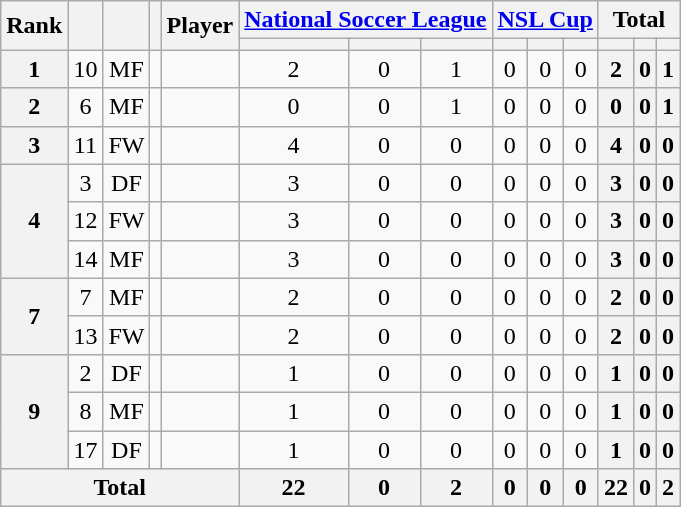<table class="wikitable sortable" style="text-align:center">
<tr>
<th rowspan="2">Rank</th>
<th rowspan="2"></th>
<th rowspan="2"></th>
<th rowspan="2"></th>
<th rowspan="2">Player</th>
<th colspan="3"><a href='#'>National Soccer League</a></th>
<th colspan="3"><a href='#'>NSL Cup</a></th>
<th colspan="3">Total</th>
</tr>
<tr>
<th></th>
<th></th>
<th></th>
<th></th>
<th></th>
<th></th>
<th></th>
<th></th>
<th></th>
</tr>
<tr>
<th>1</th>
<td>10</td>
<td>MF</td>
<td></td>
<td align="left"><br></td>
<td>2</td>
<td>0</td>
<td>1<br></td>
<td>0</td>
<td>0</td>
<td>0<br></td>
<th>2</th>
<th>0</th>
<th>1</th>
</tr>
<tr>
<th>2</th>
<td>6</td>
<td>MF</td>
<td></td>
<td align="left"><br></td>
<td>0</td>
<td>0</td>
<td>1<br></td>
<td>0</td>
<td>0</td>
<td>0<br></td>
<th>0</th>
<th>0</th>
<th>1</th>
</tr>
<tr>
<th>3</th>
<td>11</td>
<td>FW</td>
<td></td>
<td align="left"><br></td>
<td>4</td>
<td>0</td>
<td>0<br></td>
<td>0</td>
<td>0</td>
<td>0<br></td>
<th>4</th>
<th>0</th>
<th>0</th>
</tr>
<tr>
<th rowspan="3">4</th>
<td>3</td>
<td>DF</td>
<td></td>
<td align="left"><br></td>
<td>3</td>
<td>0</td>
<td>0<br></td>
<td>0</td>
<td>0</td>
<td>0<br></td>
<th>3</th>
<th>0</th>
<th>0</th>
</tr>
<tr>
<td>12</td>
<td>FW</td>
<td></td>
<td align="left"><br></td>
<td>3</td>
<td>0</td>
<td>0<br></td>
<td>0</td>
<td>0</td>
<td>0<br></td>
<th>3</th>
<th>0</th>
<th>0</th>
</tr>
<tr>
<td>14</td>
<td>MF</td>
<td></td>
<td align="left"><br></td>
<td>3</td>
<td>0</td>
<td>0<br></td>
<td>0</td>
<td>0</td>
<td>0<br></td>
<th>3</th>
<th>0</th>
<th>0</th>
</tr>
<tr>
<th rowspan="2">7</th>
<td>7</td>
<td>MF</td>
<td></td>
<td align="left"><br></td>
<td>2</td>
<td>0</td>
<td>0<br></td>
<td>0</td>
<td>0</td>
<td>0<br></td>
<th>2</th>
<th>0</th>
<th>0</th>
</tr>
<tr>
<td>13</td>
<td>FW</td>
<td></td>
<td align="left"><br></td>
<td>2</td>
<td>0</td>
<td>0<br></td>
<td>0</td>
<td>0</td>
<td>0<br></td>
<th>2</th>
<th>0</th>
<th>0</th>
</tr>
<tr>
<th rowspan="3">9</th>
<td>2</td>
<td>DF</td>
<td></td>
<td align="left"><br></td>
<td>1</td>
<td>0</td>
<td>0<br></td>
<td>0</td>
<td>0</td>
<td>0<br></td>
<th>1</th>
<th>0</th>
<th>0</th>
</tr>
<tr>
<td>8</td>
<td>MF</td>
<td></td>
<td align="left"><br></td>
<td>1</td>
<td>0</td>
<td>0<br></td>
<td>0</td>
<td>0</td>
<td>0<br></td>
<th>1</th>
<th>0</th>
<th>0</th>
</tr>
<tr>
<td>17</td>
<td>DF</td>
<td></td>
<td align="left"><br></td>
<td>1</td>
<td>0</td>
<td>0<br></td>
<td>0</td>
<td>0</td>
<td>0<br></td>
<th>1</th>
<th>0</th>
<th>0</th>
</tr>
<tr>
<th colspan="5">Total<br></th>
<th>22</th>
<th>0</th>
<th>2<br></th>
<th>0</th>
<th>0</th>
<th>0<br></th>
<th>22</th>
<th>0</th>
<th>2</th>
</tr>
</table>
